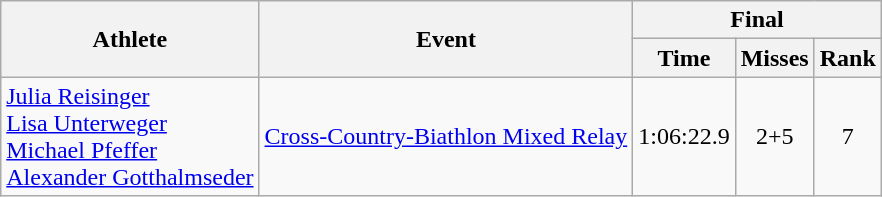<table class="wikitable">
<tr>
<th rowspan="2">Athlete</th>
<th rowspan="2">Event</th>
<th colspan="3">Final</th>
</tr>
<tr>
<th>Time</th>
<th>Misses</th>
<th>Rank</th>
</tr>
<tr>
<td><a href='#'>Julia Reisinger</a><br><a href='#'>Lisa Unterweger</a><br><a href='#'>Michael Pfeffer</a><br><a href='#'>Alexander Gotthalmseder</a></td>
<td><a href='#'>Cross-Country-Biathlon Mixed Relay</a></td>
<td align="center">1:06:22.9</td>
<td align="center">2+5</td>
<td align="center">7</td>
</tr>
</table>
